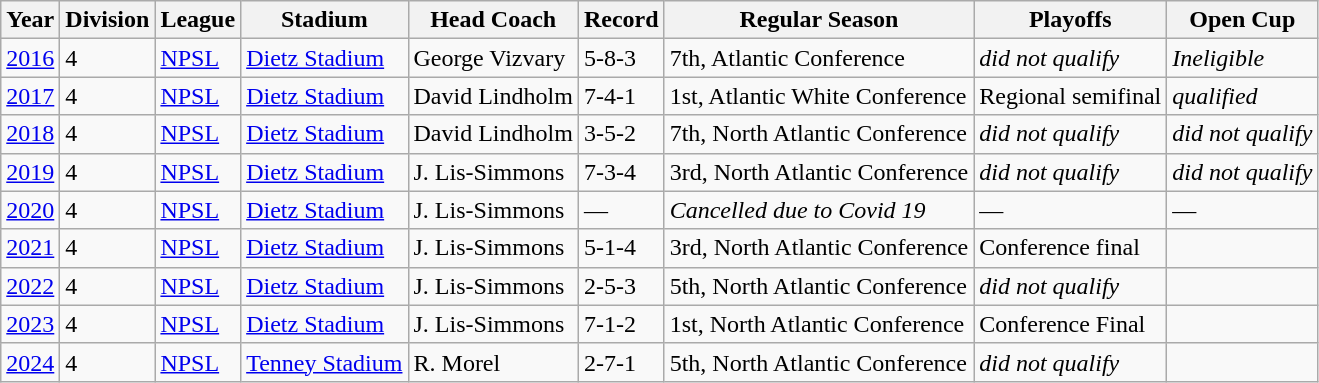<table class="wikitable">
<tr>
<th>Year</th>
<th>Division</th>
<th>League</th>
<th>Stadium</th>
<th>Head Coach</th>
<th>Record</th>
<th>Regular Season</th>
<th>Playoffs</th>
<th>Open Cup</th>
</tr>
<tr>
<td><a href='#'>2016</a></td>
<td>4</td>
<td><a href='#'>NPSL</a></td>
<td><a href='#'>Dietz Stadium</a></td>
<td>George Vizvary</td>
<td>5-8-3</td>
<td>7th, Atlantic Conference</td>
<td><em>did not qualify</em></td>
<td><em>Ineligible</em></td>
</tr>
<tr>
<td><a href='#'>2017</a></td>
<td>4</td>
<td><a href='#'>NPSL</a></td>
<td><a href='#'>Dietz Stadium</a></td>
<td>David Lindholm</td>
<td>7-4-1</td>
<td>1st, Atlantic White Conference</td>
<td>Regional semifinal</td>
<td><em>qualified</em></td>
</tr>
<tr>
<td><a href='#'>2018</a></td>
<td>4</td>
<td><a href='#'>NPSL</a></td>
<td><a href='#'>Dietz Stadium</a></td>
<td>David Lindholm</td>
<td>3-5-2</td>
<td>7th, North Atlantic Conference</td>
<td><em>did not qualify</em></td>
<td><em>did not qualify</em></td>
</tr>
<tr>
<td><a href='#'>2019</a></td>
<td>4</td>
<td><a href='#'>NPSL</a></td>
<td><a href='#'>Dietz Stadium</a></td>
<td>J. Lis-Simmons</td>
<td>7-3-4</td>
<td>3rd, North Atlantic Conference</td>
<td><em>did not qualify</em></td>
<td><em>did not qualify</em></td>
</tr>
<tr>
<td><a href='#'>2020</a></td>
<td>4</td>
<td><a href='#'>NPSL</a></td>
<td><a href='#'>Dietz Stadium</a></td>
<td>J. Lis-Simmons</td>
<td>—</td>
<td><em>Cancelled due to Covid 19</em></td>
<td>—</td>
<td>—</td>
</tr>
<tr>
<td><a href='#'>2021</a></td>
<td>4</td>
<td><a href='#'>NPSL</a></td>
<td><a href='#'>Dietz Stadium</a></td>
<td>J. Lis-Simmons</td>
<td>5-1-4</td>
<td>3rd, North Atlantic Conference</td>
<td>Conference final</td>
<td></td>
</tr>
<tr>
<td><a href='#'>2022</a></td>
<td>4</td>
<td><a href='#'>NPSL</a></td>
<td><a href='#'>Dietz Stadium</a></td>
<td>J. Lis-Simmons</td>
<td>2-5-3</td>
<td>5th, North Atlantic Conference</td>
<td><em>did not qualify</em></td>
<td></td>
</tr>
<tr>
<td><a href='#'>2023</a></td>
<td>4</td>
<td><a href='#'>NPSL</a></td>
<td><a href='#'>Dietz Stadium</a></td>
<td>J. Lis-Simmons</td>
<td>7-1-2</td>
<td>1st, North Atlantic Conference</td>
<td>Conference Final</td>
<td></td>
</tr>
<tr>
<td><a href='#'>2024</a></td>
<td>4</td>
<td><a href='#'>NPSL</a></td>
<td><a href='#'>Tenney Stadium</a></td>
<td>R. Morel</td>
<td>2-7-1</td>
<td>5th, North Atlantic Conference</td>
<td><em>did not qualify</em></td>
<td></td>
</tr>
</table>
